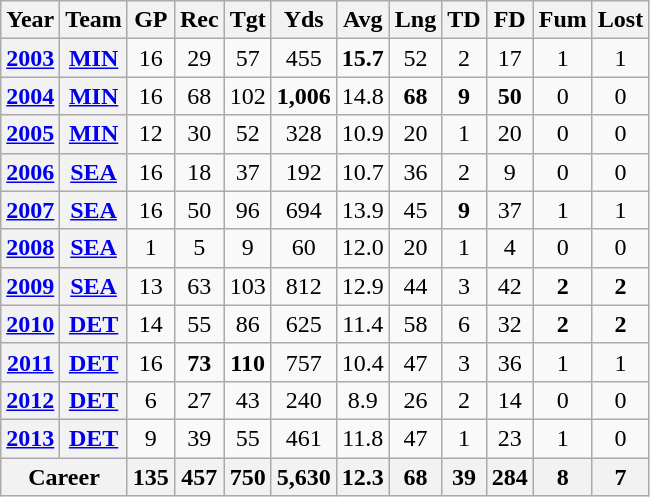<table class="wikitable" style="text-align: center;">
<tr>
<th>Year</th>
<th>Team</th>
<th>GP</th>
<th>Rec</th>
<th>Tgt</th>
<th>Yds</th>
<th>Avg</th>
<th>Lng</th>
<th>TD</th>
<th>FD</th>
<th>Fum</th>
<th>Lost</th>
</tr>
<tr>
<th><a href='#'>2003</a></th>
<th><a href='#'>MIN</a></th>
<td>16</td>
<td>29</td>
<td>57</td>
<td>455</td>
<td><strong>15.7</strong></td>
<td>52</td>
<td>2</td>
<td>17</td>
<td>1</td>
<td>1</td>
</tr>
<tr>
<th><a href='#'>2004</a></th>
<th><a href='#'>MIN</a></th>
<td>16</td>
<td>68</td>
<td>102</td>
<td><strong>1,006</strong></td>
<td>14.8</td>
<td><strong>68</strong></td>
<td><strong>9</strong></td>
<td><strong>50</strong></td>
<td>0</td>
<td>0</td>
</tr>
<tr>
<th><a href='#'>2005</a></th>
<th><a href='#'>MIN</a></th>
<td>12</td>
<td>30</td>
<td>52</td>
<td>328</td>
<td>10.9</td>
<td>20</td>
<td>1</td>
<td>20</td>
<td>0</td>
<td>0</td>
</tr>
<tr>
<th><a href='#'>2006</a></th>
<th><a href='#'>SEA</a></th>
<td>16</td>
<td>18</td>
<td>37</td>
<td>192</td>
<td>10.7</td>
<td>36</td>
<td>2</td>
<td>9</td>
<td>0</td>
<td>0</td>
</tr>
<tr>
<th><a href='#'>2007</a></th>
<th><a href='#'>SEA</a></th>
<td>16</td>
<td>50</td>
<td>96</td>
<td>694</td>
<td>13.9</td>
<td>45</td>
<td><strong>9</strong></td>
<td>37</td>
<td>1</td>
<td>1</td>
</tr>
<tr>
<th><a href='#'>2008</a></th>
<th><a href='#'>SEA</a></th>
<td>1</td>
<td>5</td>
<td>9</td>
<td>60</td>
<td>12.0</td>
<td>20</td>
<td>1</td>
<td>4</td>
<td>0</td>
<td>0</td>
</tr>
<tr>
<th><a href='#'>2009</a></th>
<th><a href='#'>SEA</a></th>
<td>13</td>
<td>63</td>
<td>103</td>
<td>812</td>
<td>12.9</td>
<td>44</td>
<td>3</td>
<td>42</td>
<td><strong>2</strong></td>
<td><strong>2</strong></td>
</tr>
<tr>
<th><a href='#'>2010</a></th>
<th><a href='#'>DET</a></th>
<td>14</td>
<td>55</td>
<td>86</td>
<td>625</td>
<td>11.4</td>
<td>58</td>
<td>6</td>
<td>32</td>
<td><strong>2</strong></td>
<td><strong>2</strong></td>
</tr>
<tr>
<th><a href='#'>2011</a></th>
<th><a href='#'>DET</a></th>
<td>16</td>
<td><strong>73</strong></td>
<td><strong>110</strong></td>
<td>757</td>
<td>10.4</td>
<td>47</td>
<td>3</td>
<td>36</td>
<td>1</td>
<td>1</td>
</tr>
<tr>
<th><a href='#'>2012</a></th>
<th><a href='#'>DET</a></th>
<td>6</td>
<td>27</td>
<td>43</td>
<td>240</td>
<td>8.9</td>
<td>26</td>
<td>2</td>
<td>14</td>
<td>0</td>
<td>0</td>
</tr>
<tr>
<th><a href='#'>2013</a></th>
<th><a href='#'>DET</a></th>
<td>9</td>
<td>39</td>
<td>55</td>
<td>461</td>
<td>11.8</td>
<td>47</td>
<td>1</td>
<td>23</td>
<td>1</td>
<td>0</td>
</tr>
<tr>
<th colspan="2">Career</th>
<th>135</th>
<th>457</th>
<th>750</th>
<th>5,630</th>
<th>12.3</th>
<th>68</th>
<th>39</th>
<th>284</th>
<th>8</th>
<th>7</th>
</tr>
</table>
